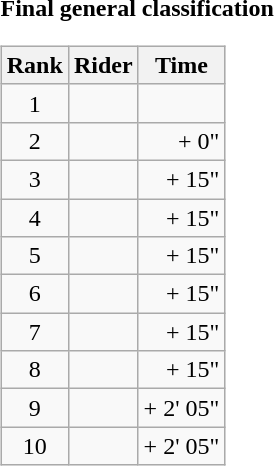<table>
<tr>
<td><strong>Final general classification</strong><br><table class="wikitable">
<tr>
<th scope="col">Rank</th>
<th scope="col">Rider</th>
<th scope="col">Time</th>
</tr>
<tr>
<td style="text-align:center;">1</td>
<td></td>
<td style="text-align:right;"></td>
</tr>
<tr>
<td style="text-align:center;">2</td>
<td></td>
<td style="text-align:right;">+ 0"</td>
</tr>
<tr>
<td style="text-align:center;">3</td>
<td></td>
<td style="text-align:right;">+ 15"</td>
</tr>
<tr>
<td style="text-align:center;">4</td>
<td></td>
<td style="text-align:right;">+ 15"</td>
</tr>
<tr>
<td style="text-align:center;">5</td>
<td></td>
<td style="text-align:right;">+ 15"</td>
</tr>
<tr>
<td style="text-align:center;">6</td>
<td></td>
<td style="text-align:right;">+ 15"</td>
</tr>
<tr>
<td style="text-align:center;">7</td>
<td></td>
<td style="text-align:right;">+ 15"</td>
</tr>
<tr>
<td style="text-align:center;">8</td>
<td></td>
<td style="text-align:right;">+ 15"</td>
</tr>
<tr>
<td style="text-align:center;">9</td>
<td></td>
<td style="text-align:right;">+ 2' 05"</td>
</tr>
<tr>
<td style="text-align:center;">10</td>
<td></td>
<td style="text-align:right;">+ 2' 05"</td>
</tr>
</table>
</td>
</tr>
</table>
